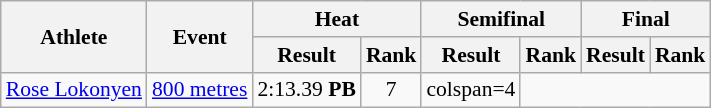<table class="wikitable"  style=font-size:90%>
<tr>
<th rowspan="2">Athlete</th>
<th rowspan="2">Event</th>
<th colspan="2">Heat</th>
<th colspan="2">Semifinal</th>
<th colspan="2">Final</th>
</tr>
<tr>
<th>Result</th>
<th>Rank</th>
<th>Result</th>
<th>Rank</th>
<th>Result</th>
<th>Rank</th>
</tr>
<tr style=text-align:center>
<td style=text-align:left><a href='#'>Rose Lokonyen</a></td>
<td style=text-align:left><a href='#'>800 metres</a></td>
<td>2:13.39 <strong>PB</strong></td>
<td>7</td>
<td>colspan=4 </td>
</tr>
</table>
